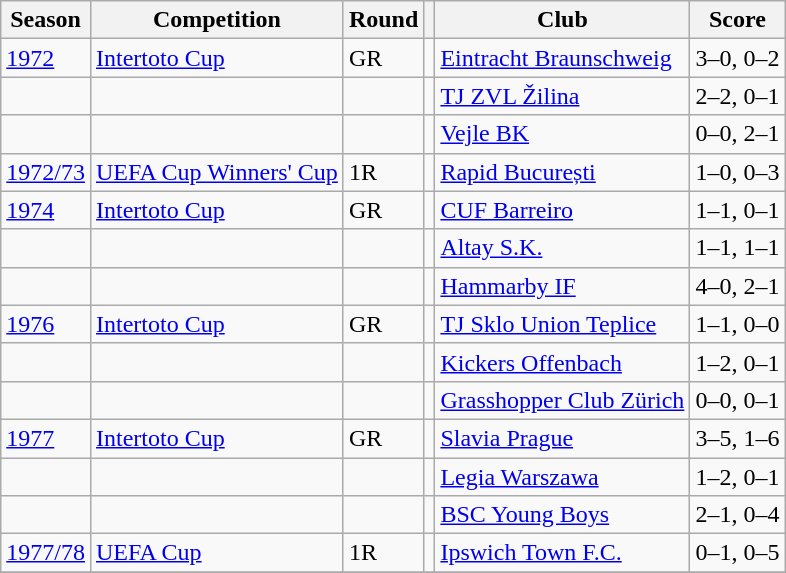<table class="wikitable">
<tr>
<th>Season</th>
<th>Competition</th>
<th>Round</th>
<th></th>
<th>Club</th>
<th>Score</th>
</tr>
<tr>
<td><a href='#'>1972</a></td>
<td><a href='#'>Intertoto Cup</a></td>
<td>GR</td>
<td></td>
<td><a href='#'>Eintracht Braunschweig</a></td>
<td>3–0, 0–2</td>
</tr>
<tr>
<td></td>
<td></td>
<td></td>
<td></td>
<td><a href='#'>TJ ZVL Žilina</a></td>
<td>2–2, 0–1</td>
</tr>
<tr>
<td></td>
<td></td>
<td></td>
<td></td>
<td><a href='#'>Vejle BK</a></td>
<td>0–0, 2–1</td>
</tr>
<tr>
<td><a href='#'>1972/73</a></td>
<td><a href='#'>UEFA Cup Winners' Cup</a></td>
<td>1R</td>
<td></td>
<td><a href='#'>Rapid București</a></td>
<td>1–0, 0–3</td>
</tr>
<tr>
<td><a href='#'>1974</a></td>
<td><a href='#'>Intertoto Cup</a></td>
<td>GR</td>
<td></td>
<td><a href='#'>CUF Barreiro</a></td>
<td>1–1, 0–1</td>
</tr>
<tr>
<td></td>
<td></td>
<td></td>
<td></td>
<td><a href='#'>Altay S.K.</a></td>
<td>1–1, 1–1</td>
</tr>
<tr>
<td></td>
<td></td>
<td></td>
<td></td>
<td><a href='#'>Hammarby IF</a></td>
<td>4–0, 2–1</td>
</tr>
<tr>
<td><a href='#'>1976</a></td>
<td><a href='#'>Intertoto Cup</a></td>
<td>GR</td>
<td></td>
<td><a href='#'>TJ Sklo Union Teplice</a></td>
<td>1–1, 0–0</td>
</tr>
<tr>
<td></td>
<td></td>
<td></td>
<td></td>
<td><a href='#'>Kickers Offenbach</a></td>
<td>1–2, 0–1</td>
</tr>
<tr>
<td></td>
<td></td>
<td></td>
<td></td>
<td><a href='#'>Grasshopper Club Zürich</a></td>
<td>0–0, 0–1</td>
</tr>
<tr>
<td><a href='#'>1977</a></td>
<td><a href='#'>Intertoto Cup</a></td>
<td>GR</td>
<td></td>
<td><a href='#'>Slavia Prague</a></td>
<td>3–5, 1–6</td>
</tr>
<tr>
<td></td>
<td></td>
<td></td>
<td></td>
<td><a href='#'>Legia Warszawa</a></td>
<td>1–2, 0–1</td>
</tr>
<tr>
<td></td>
<td></td>
<td></td>
<td></td>
<td><a href='#'>BSC Young Boys</a></td>
<td>2–1, 0–4</td>
</tr>
<tr>
<td><a href='#'>1977/78</a></td>
<td><a href='#'>UEFA Cup</a></td>
<td>1R</td>
<td></td>
<td><a href='#'>Ipswich Town F.C.</a></td>
<td>0–1, 0–5</td>
</tr>
<tr>
</tr>
</table>
